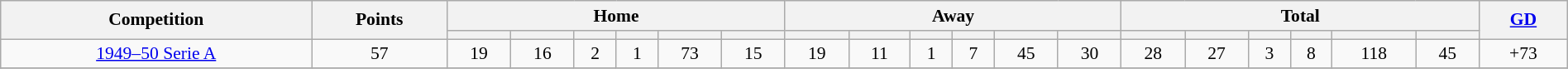<table class="wikitable" style="font-size:90%;width:100%;margin:auto;clear:both;text-align:center;">
<tr>
<th rowspan="2">Competition</th>
<th rowspan="2">Points</th>
<th colspan="6">Home</th>
<th colspan="6">Away</th>
<th colspan="6">Total</th>
<th rowspan="2"><a href='#'>GD</a></th>
</tr>
<tr>
<th></th>
<th></th>
<th></th>
<th></th>
<th></th>
<th></th>
<th></th>
<th></th>
<th></th>
<th></th>
<th></th>
<th></th>
<th></th>
<th></th>
<th></th>
<th></th>
<th></th>
<th></th>
</tr>
<tr>
<td><a href='#'>1949–50 Serie A</a></td>
<td>57</td>
<td>19</td>
<td>16</td>
<td>2</td>
<td>1</td>
<td>73</td>
<td>15</td>
<td>19</td>
<td>11</td>
<td>1</td>
<td>7</td>
<td>45</td>
<td>30</td>
<td>28</td>
<td>27</td>
<td>3</td>
<td>8</td>
<td>118</td>
<td>45</td>
<td>+73</td>
</tr>
<tr>
</tr>
</table>
